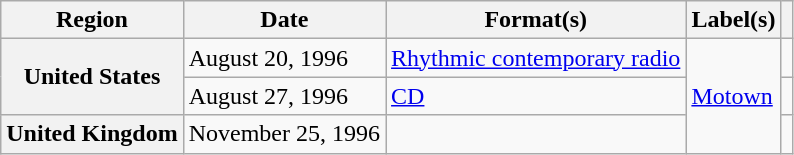<table class="wikitable plainrowheaders">
<tr>
<th scope="col">Region</th>
<th scope="col">Date</th>
<th scope="col">Format(s)</th>
<th scope="col">Label(s)</th>
<th scope="col"></th>
</tr>
<tr>
<th rowspan="2" scope="row">United States</th>
<td>August 20, 1996</td>
<td><a href='#'>Rhythmic contemporary radio</a></td>
<td rowspan="3"><a href='#'>Motown</a></td>
<td align="center"></td>
</tr>
<tr>
<td>August 27, 1996</td>
<td><a href='#'>CD</a></td>
<td align="center"></td>
</tr>
<tr>
<th scope="row">United Kingdom</th>
<td>November 25, 1996</td>
<td></td>
<td align="center"></td>
</tr>
</table>
